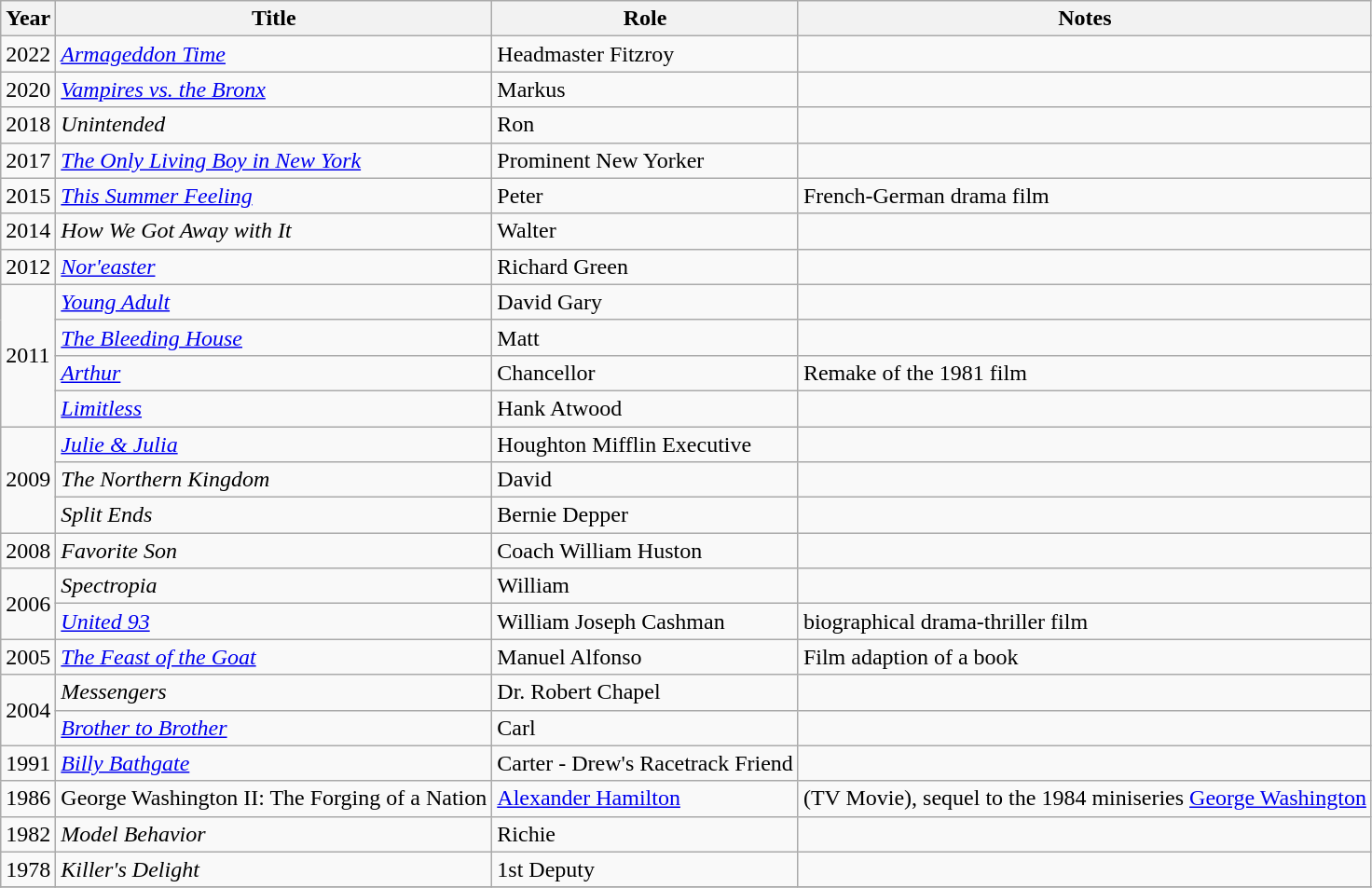<table class="wikitable sortable">
<tr>
<th>Year</th>
<th>Title</th>
<th>Role</th>
<th>Notes</th>
</tr>
<tr>
<td>2022</td>
<td><em><a href='#'>Armageddon Time</a></em></td>
<td>Headmaster Fitzroy</td>
<td></td>
</tr>
<tr>
<td>2020</td>
<td><em><a href='#'>Vampires vs. the Bronx</a></em></td>
<td>Markus</td>
<td></td>
</tr>
<tr>
<td>2018</td>
<td><em>Unintended</em></td>
<td>Ron</td>
<td></td>
</tr>
<tr>
<td>2017</td>
<td><em><a href='#'>The Only Living Boy in New York</a></em></td>
<td>Prominent New Yorker</td>
<td></td>
</tr>
<tr>
<td>2015</td>
<td><em><a href='#'>This Summer Feeling</a></em></td>
<td>Peter</td>
<td>French-German drama film</td>
</tr>
<tr>
<td>2014</td>
<td><em>How We Got Away with It</em></td>
<td>Walter</td>
<td></td>
</tr>
<tr>
<td>2012</td>
<td><em><a href='#'>Nor'easter</a></em></td>
<td>Richard Green</td>
<td></td>
</tr>
<tr>
<td rowspan=4>2011</td>
<td><em><a href='#'>Young Adult</a></em></td>
<td>David Gary</td>
<td></td>
</tr>
<tr>
<td><em><a href='#'>The Bleeding House</a></em></td>
<td>Matt</td>
<td></td>
</tr>
<tr>
<td><em><a href='#'>Arthur</a></em></td>
<td>Chancellor</td>
<td>Remake of the 1981 film</td>
</tr>
<tr>
<td><em><a href='#'>Limitless</a></em></td>
<td>Hank Atwood</td>
<td></td>
</tr>
<tr>
<td rowspan=3>2009</td>
<td><em><a href='#'>Julie & Julia</a></em></td>
<td>Houghton Mifflin Executive</td>
<td></td>
</tr>
<tr>
<td><em>The Northern Kingdom</em></td>
<td>David</td>
<td></td>
</tr>
<tr>
<td><em>Split Ends</em></td>
<td>Bernie Depper</td>
<td></td>
</tr>
<tr>
<td>2008</td>
<td><em>Favorite Son</em></td>
<td>Coach William Huston</td>
<td></td>
</tr>
<tr>
<td rowspan=2>2006</td>
<td><em>Spectropia</em></td>
<td>William</td>
<td></td>
</tr>
<tr>
<td><em><a href='#'>United 93</a></em></td>
<td>William Joseph Cashman</td>
<td>biographical drama-thriller film</td>
</tr>
<tr>
<td>2005</td>
<td><em><a href='#'>The Feast of the Goat</a></em></td>
<td>Manuel Alfonso</td>
<td>Film adaption of a book</td>
</tr>
<tr>
<td rowspan=2>2004</td>
<td><em>Messengers</em></td>
<td>Dr. Robert Chapel</td>
<td></td>
</tr>
<tr>
<td><em><a href='#'>Brother to Brother</a></em></td>
<td>Carl</td>
<td></td>
</tr>
<tr>
<td>1991</td>
<td><em><a href='#'>Billy Bathgate</a></em></td>
<td>Carter - Drew's Racetrack Friend</td>
<td></td>
</tr>
<tr>
<td>1986</td>
<td>George Washington II: The Forging of a Nation</td>
<td><a href='#'>Alexander Hamilton</a></td>
<td>(TV Movie), sequel to the 1984 miniseries <a href='#'>George Washington</a></td>
</tr>
<tr>
<td>1982</td>
<td><em>Model Behavior</em></td>
<td>Richie</td>
<td></td>
</tr>
<tr>
<td>1978</td>
<td><em>Killer's Delight</em></td>
<td>1st Deputy</td>
<td></td>
</tr>
<tr>
</tr>
</table>
